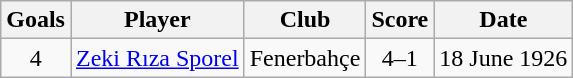<table class="wikitable" border="1">
<tr>
<th>Goals</th>
<th>Player</th>
<th>Club</th>
<th>Score</th>
<th>Date</th>
</tr>
<tr>
<td align="center">4</td>
<td align="center"><a href='#'>Zeki Rıza Sporel</a></td>
<td align="center">Fenerbahçe</td>
<td align="center">4–1</td>
<td align="center">18 June 1926</td>
</tr>
</table>
